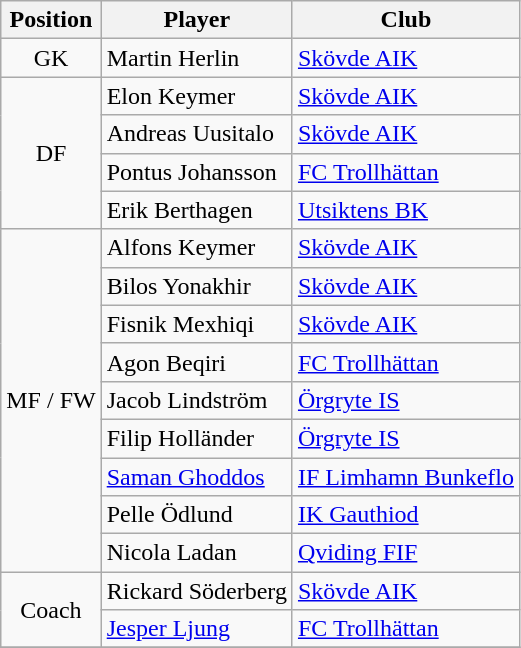<table class="wikitable" style="text-align:center;float:left;margin-right:1em;">
<tr>
<th>Position</th>
<th>Player</th>
<th>Club</th>
</tr>
<tr>
<td>GK</td>
<td align="left"> Martin Herlin</td>
<td align="left"><a href='#'>Skövde AIK</a></td>
</tr>
<tr>
<td rowspan="4">DF</td>
<td align="left"> Elon Keymer</td>
<td align="left"><a href='#'>Skövde AIK</a></td>
</tr>
<tr>
<td align="left"> Andreas Uusitalo</td>
<td align="left"><a href='#'>Skövde AIK</a></td>
</tr>
<tr>
<td align="left"> Pontus Johansson</td>
<td align="left"><a href='#'>FC Trollhättan</a></td>
</tr>
<tr>
<td align="left"> Erik Berthagen</td>
<td align="left"><a href='#'>Utsiktens BK</a></td>
</tr>
<tr>
<td rowspan="9">MF / FW</td>
<td align="left"> Alfons Keymer</td>
<td align="left"><a href='#'>Skövde AIK</a></td>
</tr>
<tr>
<td align="left"> Bilos Yonakhir</td>
<td align="left"><a href='#'>Skövde AIK</a></td>
</tr>
<tr>
<td align="left"> Fisnik Mexhiqi</td>
<td align="left"><a href='#'>Skövde AIK</a></td>
</tr>
<tr>
<td align="left"> Agon Beqiri</td>
<td align="left"><a href='#'>FC Trollhättan</a></td>
</tr>
<tr>
<td align="left"> Jacob Lindström</td>
<td align="left"><a href='#'>Örgryte IS</a></td>
</tr>
<tr>
<td align="left"> Filip Holländer</td>
<td align="left"><a href='#'>Örgryte IS</a></td>
</tr>
<tr>
<td align="left"> <a href='#'>Saman Ghoddos</a></td>
<td align="left"><a href='#'>IF Limhamn Bunkeflo</a></td>
</tr>
<tr>
<td align="left"> Pelle Ödlund</td>
<td align="left"><a href='#'>IK Gauthiod</a></td>
</tr>
<tr>
<td align="left"> Nicola Ladan</td>
<td align="left"><a href='#'>Qviding FIF</a></td>
</tr>
<tr>
<td rowspan="2">Coach</td>
<td align="left"> Rickard Söderberg</td>
<td align="left"><a href='#'>Skövde AIK</a></td>
</tr>
<tr>
<td align="left"> <a href='#'>Jesper Ljung</a></td>
<td align="left"><a href='#'>FC Trollhättan</a></td>
</tr>
<tr>
</tr>
</table>
